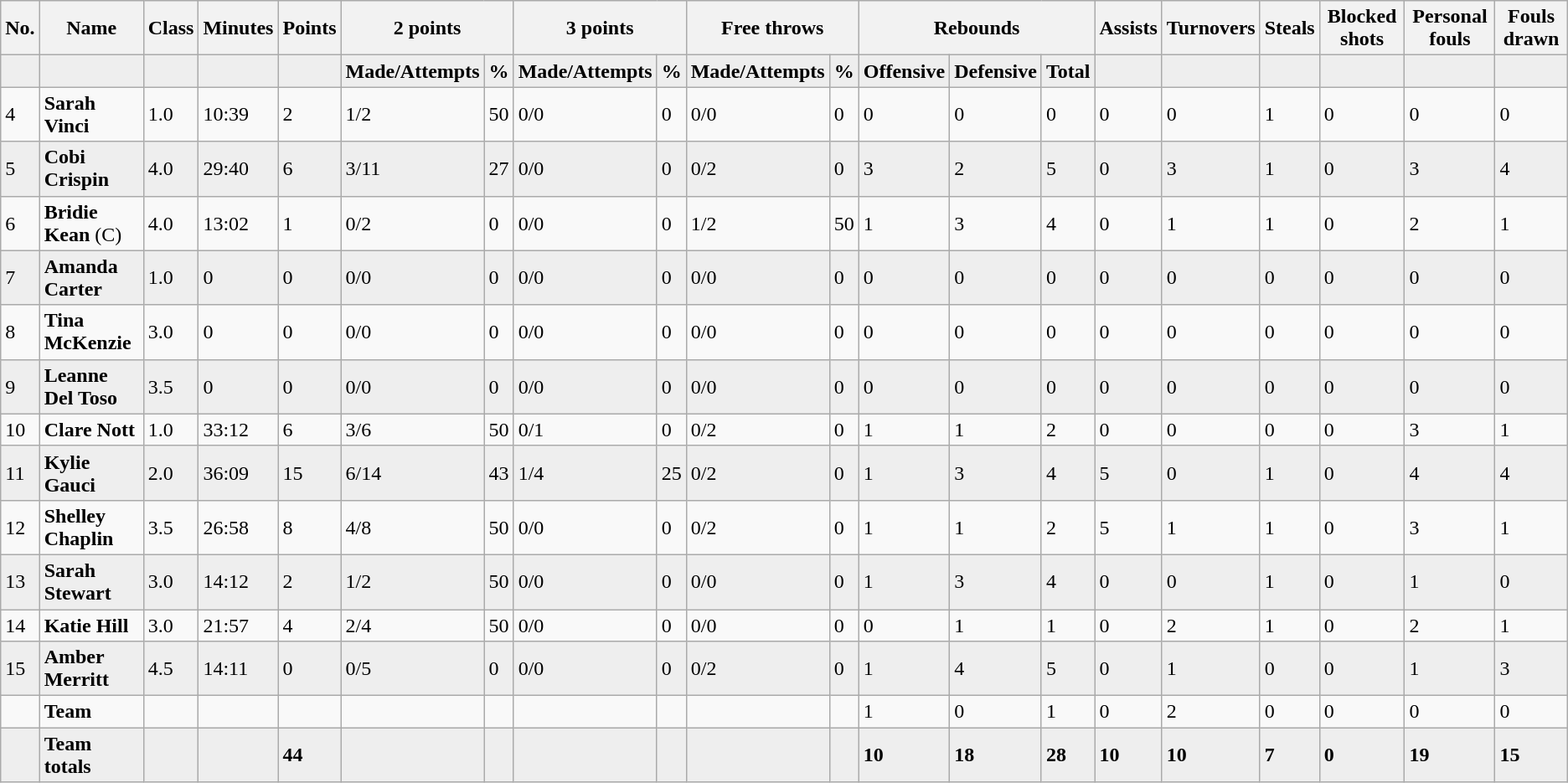<table class="wikitable sortable" border="1">
<tr>
<th>No.</th>
<th>Name</th>
<th>Class</th>
<th>Minutes</th>
<th>Points</th>
<th colspan="2">2 points</th>
<th colspan="2">3 points</th>
<th colspan="2">Free throws</th>
<th colspan="3">Rebounds</th>
<th>Assists</th>
<th>Turnovers</th>
<th>Steals</th>
<th>Blocked shots</th>
<th>Personal fouls</th>
<th>Fouls drawn</th>
</tr>
<tr bgcolor=#eeeeee>
<td></td>
<td></td>
<td></td>
<td></td>
<td></td>
<td><strong>Made/Attempts</strong></td>
<td><strong>%</strong></td>
<td><strong>Made/Attempts</strong></td>
<td><strong>%</strong></td>
<td><strong>Made/Attempts</strong></td>
<td><strong>%</strong></td>
<td><strong>Offensive</strong></td>
<td><strong>Defensive</strong></td>
<td><strong>Total</strong></td>
<td></td>
<td></td>
<td></td>
<td></td>
<td></td>
<td></td>
</tr>
<tr>
<td>4</td>
<td><strong>Sarah Vinci</strong></td>
<td>1.0</td>
<td>10:39</td>
<td>2</td>
<td>1/2</td>
<td>50</td>
<td>0/0</td>
<td>0</td>
<td>0/0</td>
<td>0</td>
<td>0</td>
<td>0</td>
<td>0</td>
<td>0</td>
<td>0</td>
<td>1</td>
<td>0</td>
<td>0</td>
<td>0</td>
</tr>
<tr bgcolor="#eeeeeeee">
<td>5</td>
<td><strong>Cobi Crispin</strong></td>
<td>4.0</td>
<td>29:40</td>
<td>6</td>
<td>3/11</td>
<td>27</td>
<td>0/0</td>
<td>0</td>
<td>0/2</td>
<td>0</td>
<td>3</td>
<td>2</td>
<td>5</td>
<td>0</td>
<td>3</td>
<td>1</td>
<td>0</td>
<td>3</td>
<td>4</td>
</tr>
<tr>
<td>6</td>
<td><strong>Bridie Kean</strong> (C)</td>
<td>4.0</td>
<td>13:02</td>
<td>1</td>
<td>0/2</td>
<td>0</td>
<td>0/0</td>
<td>0</td>
<td>1/2</td>
<td>50</td>
<td>1</td>
<td>3</td>
<td>4</td>
<td>0</td>
<td>1</td>
<td>1</td>
<td>0</td>
<td>2</td>
<td>1</td>
</tr>
<tr bgcolor="#eeeeeeee">
<td>7</td>
<td><strong>Amanda Carter</strong></td>
<td>1.0</td>
<td>0</td>
<td>0</td>
<td>0/0</td>
<td>0</td>
<td>0/0</td>
<td>0</td>
<td>0/0</td>
<td>0</td>
<td>0</td>
<td>0</td>
<td>0</td>
<td>0</td>
<td>0</td>
<td>0</td>
<td>0</td>
<td>0</td>
<td>0</td>
</tr>
<tr>
<td>8</td>
<td><strong>Tina McKenzie</strong></td>
<td>3.0</td>
<td>0</td>
<td>0</td>
<td>0/0</td>
<td>0</td>
<td>0/0</td>
<td>0</td>
<td>0/0</td>
<td>0</td>
<td>0</td>
<td>0</td>
<td>0</td>
<td>0</td>
<td>0</td>
<td>0</td>
<td>0</td>
<td>0</td>
<td>0</td>
</tr>
<tr bgcolor="#eeeeeeee">
<td>9</td>
<td><strong>Leanne Del Toso</strong></td>
<td>3.5</td>
<td>0</td>
<td>0</td>
<td>0/0</td>
<td>0</td>
<td>0/0</td>
<td>0</td>
<td>0/0</td>
<td>0</td>
<td>0</td>
<td>0</td>
<td>0</td>
<td>0</td>
<td>0</td>
<td>0</td>
<td>0</td>
<td>0</td>
<td>0</td>
</tr>
<tr>
<td>10</td>
<td><strong>Clare Nott</strong></td>
<td>1.0</td>
<td>33:12</td>
<td>6</td>
<td>3/6</td>
<td>50</td>
<td>0/1</td>
<td>0</td>
<td>0/2</td>
<td>0</td>
<td>1</td>
<td>1</td>
<td>2</td>
<td>0</td>
<td>0</td>
<td>0</td>
<td>0</td>
<td>3</td>
<td>1</td>
</tr>
<tr bgcolor="#eeeeeeee">
<td>11</td>
<td><strong>Kylie Gauci</strong></td>
<td>2.0</td>
<td>36:09</td>
<td>15</td>
<td>6/14</td>
<td>43</td>
<td>1/4</td>
<td>25</td>
<td>0/2</td>
<td>0</td>
<td>1</td>
<td>3</td>
<td>4</td>
<td>5</td>
<td>0</td>
<td>1</td>
<td>0</td>
<td>4</td>
<td>4</td>
</tr>
<tr>
<td>12</td>
<td><strong>Shelley Chaplin</strong></td>
<td>3.5</td>
<td>26:58</td>
<td>8</td>
<td>4/8</td>
<td>50</td>
<td>0/0</td>
<td>0</td>
<td>0/2</td>
<td>0</td>
<td>1</td>
<td>1</td>
<td>2</td>
<td>5</td>
<td>1</td>
<td>1</td>
<td>0</td>
<td>3</td>
<td>1</td>
</tr>
<tr bgcolor="#eeeeeeee">
<td>13</td>
<td><strong>Sarah Stewart</strong></td>
<td>3.0</td>
<td>14:12</td>
<td>2</td>
<td>1/2</td>
<td>50</td>
<td>0/0</td>
<td>0</td>
<td>0/0</td>
<td>0</td>
<td>1</td>
<td>3</td>
<td>4</td>
<td>0</td>
<td>0</td>
<td>1</td>
<td>0</td>
<td>1</td>
<td>0</td>
</tr>
<tr>
<td>14</td>
<td><strong>Katie Hill</strong></td>
<td>3.0</td>
<td>21:57</td>
<td>4</td>
<td>2/4</td>
<td>50</td>
<td>0/0</td>
<td>0</td>
<td>0/0</td>
<td>0</td>
<td>0</td>
<td>1</td>
<td>1</td>
<td>0</td>
<td>2</td>
<td>1</td>
<td>0</td>
<td>2</td>
<td>1</td>
</tr>
<tr bgcolor="#eeeeeeee">
<td>15</td>
<td><strong>Amber Merritt</strong></td>
<td>4.5</td>
<td>14:11</td>
<td>0</td>
<td>0/5</td>
<td>0</td>
<td>0/0</td>
<td>0</td>
<td>0/2</td>
<td>0</td>
<td>1</td>
<td>4</td>
<td>5</td>
<td>0</td>
<td>1</td>
<td>0</td>
<td>0</td>
<td>1</td>
<td>3</td>
</tr>
<tr>
<td></td>
<td><strong>Team</strong></td>
<td></td>
<td></td>
<td></td>
<td></td>
<td></td>
<td></td>
<td></td>
<td></td>
<td></td>
<td>1</td>
<td>0</td>
<td>1</td>
<td>0</td>
<td>2</td>
<td>0</td>
<td>0</td>
<td>0</td>
<td>0</td>
</tr>
<tr bgcolor="#eeeeeeee">
<td></td>
<td><strong>Team totals</strong></td>
<td></td>
<td></td>
<td><strong>44</strong></td>
<td></td>
<td></td>
<td></td>
<td></td>
<td></td>
<td></td>
<td><strong>10</strong></td>
<td><strong>18</strong></td>
<td><strong>28</strong></td>
<td><strong>10</strong></td>
<td><strong>10</strong></td>
<td><strong>7</strong></td>
<td><strong>0</strong></td>
<td><strong>19</strong></td>
<td><strong>15</strong></td>
</tr>
</table>
